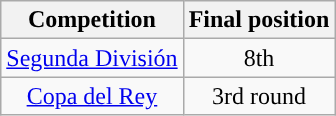<table class="wikitable" style="font-size:100%; text-align:center">
<tr>
<th>Competition</th>
<th>Final position</th>
</tr>
<tr style="background:">
<td><a href='#'>Segunda División</a></td>
<td>8th</td>
</tr>
<tr style="background:">
<td><a href='#'>Copa del Rey</a></td>
<td>3rd round</td>
</tr>
</table>
